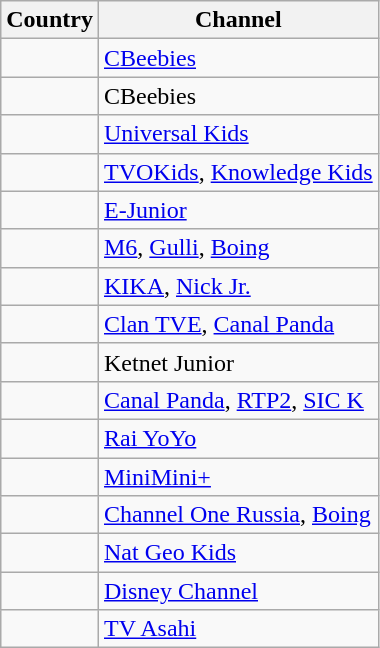<table class="wikitable">
<tr>
<th>Country</th>
<th>Channel</th>
</tr>
<tr>
<td></td>
<td><a href='#'>CBeebies</a></td>
</tr>
<tr>
<td></td>
<td>CBeebies</td>
</tr>
<tr>
<td></td>
<td><a href='#'>Universal Kids</a></td>
</tr>
<tr>
<td></td>
<td><a href='#'>TVOKids</a>, <a href='#'>Knowledge Kids</a></td>
</tr>
<tr>
<td></td>
<td><a href='#'>E-Junior</a></td>
</tr>
<tr>
<td></td>
<td><a href='#'>M6</a>, <a href='#'>Gulli</a>, <a href='#'>Boing</a></td>
</tr>
<tr>
<td></td>
<td><a href='#'>KIKA</a>, <a href='#'>Nick Jr.</a></td>
</tr>
<tr>
<td></td>
<td><a href='#'>Clan TVE</a>, <a href='#'>Canal Panda</a></td>
</tr>
<tr>
<td></td>
<td>Ketnet Junior</td>
</tr>
<tr>
<td></td>
<td><a href='#'>Canal Panda</a>, <a href='#'>RTP2</a>, <a href='#'>SIC K</a></td>
</tr>
<tr>
<td></td>
<td><a href='#'>Rai YoYo</a></td>
</tr>
<tr>
<td></td>
<td><a href='#'>MiniMini+</a></td>
</tr>
<tr>
<td></td>
<td><a href='#'>Channel One Russia</a>, <a href='#'>Boing</a></td>
</tr>
<tr>
<td></td>
<td><a href='#'>Nat Geo Kids</a></td>
</tr>
<tr>
<td></td>
<td><a href='#'>Disney Channel</a></td>
</tr>
<tr>
<td></td>
<td><a href='#'>TV Asahi</a></td>
</tr>
</table>
